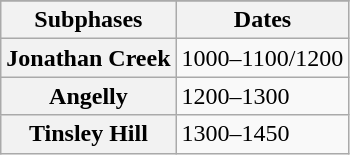<table class="wikitable plainrowheaders">
<tr>
</tr>
<tr>
<th scope="col">Subphases</th>
<th scope="col">Dates</th>
</tr>
<tr>
<th scope="row">Jonathan Creek</th>
<td>1000–1100/1200</td>
</tr>
<tr>
<th scope="row">Angelly</th>
<td>1200–1300</td>
</tr>
<tr>
<th scope="row">Tinsley Hill</th>
<td>1300–1450</td>
</tr>
</table>
